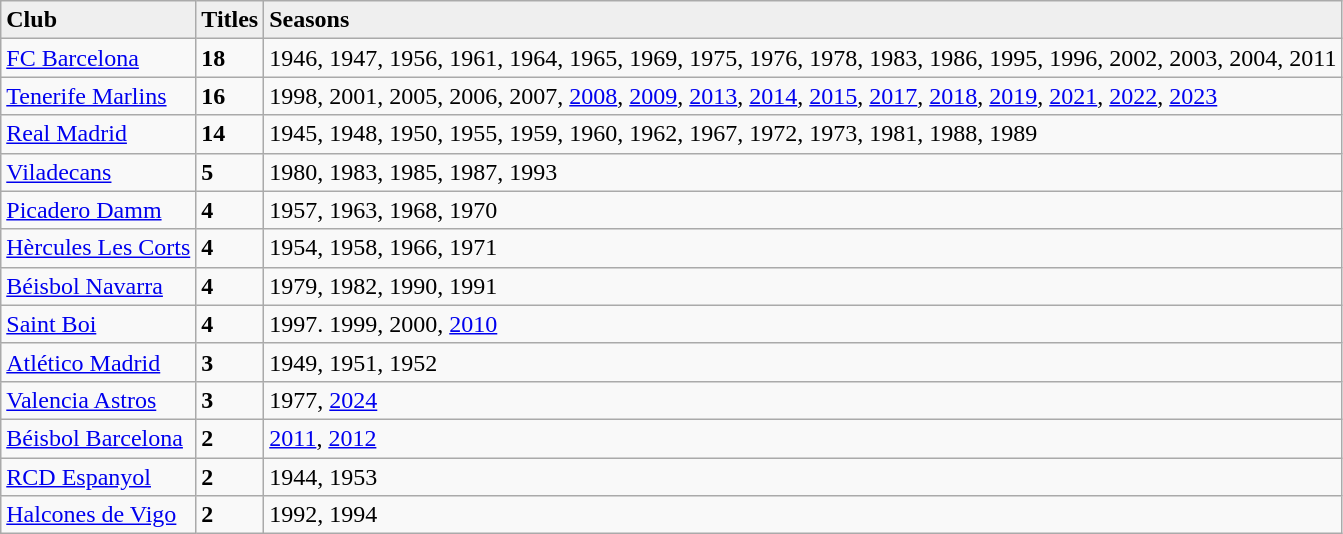<table class = wikitable>
<tr>
<td bgcolor=efefef><strong>Club</strong></td>
<td bgcolor=efefef><strong>Titles</strong></td>
<td bgcolor=efefef><strong>Seasons</strong></td>
</tr>
<tr>
<td> <a href='#'>FC Barcelona</a></td>
<td><strong>18</strong></td>
<td>1946, 1947, 1956, 1961, 1964, 1965, 1969, 1975, 1976, 1978, 1983, 1986, 1995, 1996, 2002, 2003, 2004, 2011</td>
</tr>
<tr>
<td> <a href='#'>Tenerife Marlins</a></td>
<td><strong>16</strong></td>
<td>1998, 2001, 2005, 2006, 2007, <a href='#'>2008</a>, <a href='#'>2009</a>, <a href='#'>2013</a>, <a href='#'>2014</a>, <a href='#'>2015</a>, <a href='#'>2017</a>, <a href='#'>2018</a>, <a href='#'>2019</a>, <a href='#'>2021</a>, <a href='#'>2022</a>, <a href='#'>2023</a></td>
</tr>
<tr>
<td> <a href='#'>Real Madrid</a></td>
<td><strong>14</strong></td>
<td>1945, 1948, 1950, 1955, 1959, 1960, 1962, 1967, 1972, 1973, 1981, 1988, 1989</td>
</tr>
<tr>
<td> <a href='#'>Viladecans</a></td>
<td><strong>5</strong></td>
<td>1980, 1983, 1985, 1987, 1993</td>
</tr>
<tr>
<td> <a href='#'>Picadero Damm</a></td>
<td><strong>4</strong></td>
<td>1957, 1963, 1968, 1970</td>
</tr>
<tr>
<td> <a href='#'>Hèrcules Les Corts</a></td>
<td><strong>4</strong></td>
<td>1954, 1958, 1966, 1971</td>
</tr>
<tr>
<td> <a href='#'>Béisbol Navarra</a></td>
<td><strong>4</strong></td>
<td>1979, 1982, 1990, 1991</td>
</tr>
<tr>
<td> <a href='#'>Saint Boi</a></td>
<td><strong>4</strong></td>
<td>1997. 1999, 2000, <a href='#'>2010</a></td>
</tr>
<tr>
<td> <a href='#'>Atlético Madrid</a></td>
<td><strong>3</strong></td>
<td>1949, 1951, 1952</td>
</tr>
<tr>
<td> <a href='#'>Valencia Astros</a></td>
<td><strong>3</strong></td>
<td>1977, <a href='#'>2024</a></td>
</tr>
<tr>
<td> <a href='#'>Béisbol Barcelona</a></td>
<td><strong>2</strong></td>
<td><a href='#'>2011</a>, <a href='#'>2012</a></td>
</tr>
<tr>
<td> <a href='#'>RCD Espanyol</a></td>
<td><strong>2</strong></td>
<td>1944, 1953</td>
</tr>
<tr>
<td> <a href='#'>Halcones de Vigo</a></td>
<td><strong>2</strong></td>
<td>1992, 1994</td>
</tr>
</table>
